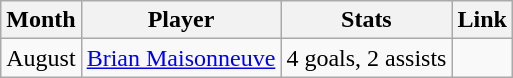<table class=wikitable>
<tr>
<th>Month</th>
<th>Player</th>
<th>Stats</th>
<th>Link</th>
</tr>
<tr>
<td>August</td>
<td> <a href='#'>Brian Maisonneuve</a></td>
<td>4 goals, 2 assists</td>
<td></td>
</tr>
</table>
